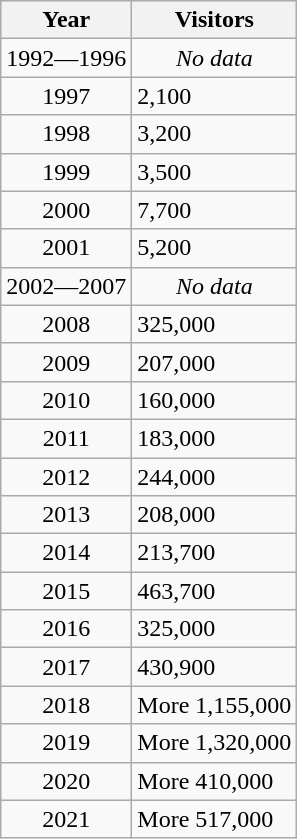<table class="wikitable collapsible collapsed">
<tr>
<th>Year</th>
<th>Visitors</th>
</tr>
<tr>
<td style="text-align:center;">1992—1996</td>
<td style="text-align:center;"><em>No data</em></td>
</tr>
<tr>
<td style="text-align:center;">1997</td>
<td> 2,100</td>
</tr>
<tr>
<td style="text-align:center;">1998</td>
<td> 3,200</td>
</tr>
<tr>
<td style="text-align:center;">1999</td>
<td> 3,500</td>
</tr>
<tr>
<td style="text-align:center;">2000</td>
<td> 7,700</td>
</tr>
<tr>
<td style="text-align:center;">2001</td>
<td> 5,200</td>
</tr>
<tr>
<td style="text-align:center;">2002—2007</td>
<td style="text-align:center;"><em>No data</em></td>
</tr>
<tr>
<td style="text-align:center;">2008</td>
<td> 325,000</td>
</tr>
<tr>
<td style="text-align:center;">2009</td>
<td> 207,000</td>
</tr>
<tr>
<td style="text-align:center;">2010</td>
<td> 160,000</td>
</tr>
<tr>
<td style="text-align:center;">2011</td>
<td> 183,000</td>
</tr>
<tr>
<td style="text-align:center;">2012</td>
<td> 244,000</td>
</tr>
<tr>
<td style="text-align:center;">2013</td>
<td> 208,000</td>
</tr>
<tr>
<td style="text-align:center;">2014</td>
<td> 213,700</td>
</tr>
<tr>
<td style="text-align:center;">2015</td>
<td> 463,700</td>
</tr>
<tr>
<td style="text-align:center;">2016</td>
<td> 325,000</td>
</tr>
<tr>
<td style="text-align:center;">2017</td>
<td> 430,900</td>
</tr>
<tr>
<td style="text-align:center;">2018</td>
<td> More 1,155,000</td>
</tr>
<tr>
<td style="text-align:center;">2019</td>
<td> More 1,320,000</td>
</tr>
<tr>
<td style="text-align:center;">2020</td>
<td> More 410,000</td>
</tr>
<tr>
<td style="text-align:center;">2021</td>
<td> More 517,000</td>
</tr>
</table>
